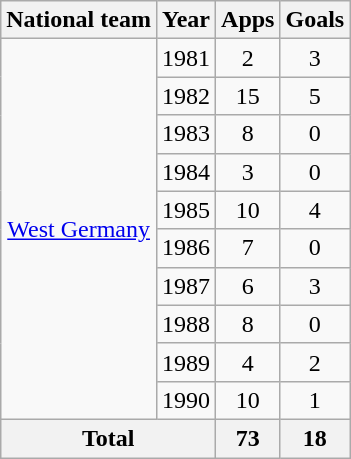<table class="wikitable" style="text-align:center">
<tr>
<th>National team</th>
<th>Year</th>
<th>Apps</th>
<th>Goals</th>
</tr>
<tr>
<td rowspan="10"><a href='#'>West Germany</a></td>
<td>1981</td>
<td>2</td>
<td>3</td>
</tr>
<tr>
<td>1982</td>
<td>15</td>
<td>5</td>
</tr>
<tr>
<td>1983</td>
<td>8</td>
<td>0</td>
</tr>
<tr>
<td>1984</td>
<td>3</td>
<td>0</td>
</tr>
<tr>
<td>1985</td>
<td>10</td>
<td>4</td>
</tr>
<tr>
<td>1986</td>
<td>7</td>
<td>0</td>
</tr>
<tr>
<td>1987</td>
<td>6</td>
<td>3</td>
</tr>
<tr>
<td>1988</td>
<td>8</td>
<td>0</td>
</tr>
<tr>
<td>1989</td>
<td>4</td>
<td>2</td>
</tr>
<tr>
<td>1990</td>
<td>10</td>
<td>1</td>
</tr>
<tr>
<th colspan="2">Total</th>
<th>73</th>
<th>18</th>
</tr>
</table>
